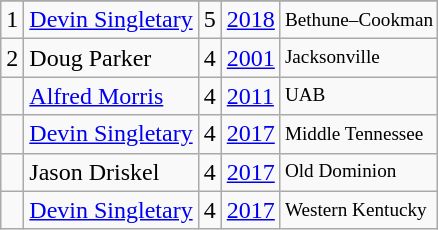<table class="wikitable">
<tr>
</tr>
<tr>
<td>1</td>
<td><a href='#'>Devin Singletary</a></td>
<td>5</td>
<td><a href='#'>2018</a></td>
<td style="font-size:80%;">Bethune–Cookman</td>
</tr>
<tr>
<td>2</td>
<td>Doug Parker</td>
<td>4</td>
<td><a href='#'>2001</a></td>
<td style="font-size:80%;">Jacksonville</td>
</tr>
<tr>
<td></td>
<td><a href='#'>Alfred Morris</a></td>
<td>4</td>
<td><a href='#'>2011</a></td>
<td style="font-size:80%;">UAB</td>
</tr>
<tr>
<td></td>
<td><a href='#'>Devin Singletary</a></td>
<td>4</td>
<td><a href='#'>2017</a></td>
<td style="font-size:80%;">Middle Tennessee</td>
</tr>
<tr>
<td></td>
<td>Jason Driskel</td>
<td>4</td>
<td><a href='#'>2017</a></td>
<td style="font-size:80%;">Old Dominion</td>
</tr>
<tr>
<td></td>
<td><a href='#'>Devin Singletary</a></td>
<td>4</td>
<td><a href='#'>2017</a></td>
<td style="font-size:80%;">Western Kentucky</td>
</tr>
</table>
